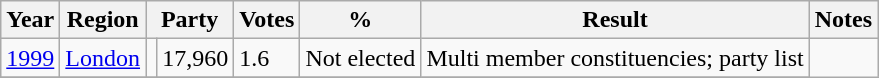<table class="wikitable">
<tr>
<th>Year</th>
<th>Region</th>
<th colspan=2>Party</th>
<th>Votes</th>
<th>%</th>
<th>Result</th>
<th>Notes</th>
</tr>
<tr>
<td><a href='#'>1999</a></td>
<td><a href='#'>London</a></td>
<td></td>
<td>17,960</td>
<td>1.6</td>
<td>Not elected</td>
<td>Multi member constituencies; party list</td>
</tr>
<tr>
</tr>
</table>
